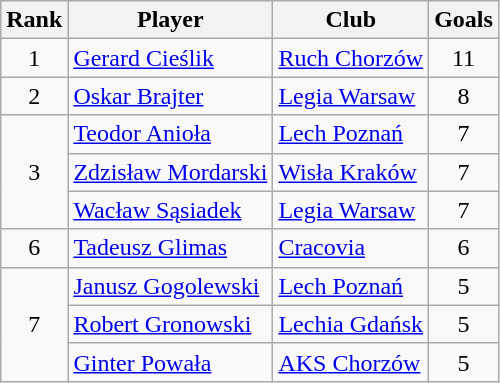<table class="wikitable" style="text-align:center">
<tr>
<th>Rank</th>
<th>Player</th>
<th>Club</th>
<th>Goals</th>
</tr>
<tr>
<td rowspan="1">1</td>
<td align="left"> <a href='#'>Gerard Cieślik</a></td>
<td align="left"><a href='#'>Ruch Chorzów</a></td>
<td>11</td>
</tr>
<tr>
<td rowspan="1">2</td>
<td align="left"> <a href='#'>Oskar Brajter</a></td>
<td align="left"><a href='#'>Legia Warsaw</a></td>
<td>8</td>
</tr>
<tr>
<td rowspan="3">3</td>
<td align="left"> <a href='#'>Teodor Anioła</a></td>
<td align="left"><a href='#'>Lech Poznań</a></td>
<td>7</td>
</tr>
<tr>
<td align="left"> <a href='#'>Zdzisław Mordarski</a></td>
<td align="left"><a href='#'>Wisła Kraków</a></td>
<td>7</td>
</tr>
<tr>
<td align="left"> <a href='#'>Wacław Sąsiadek</a></td>
<td align="left"><a href='#'>Legia Warsaw</a></td>
<td>7</td>
</tr>
<tr>
<td rowspan="1">6</td>
<td align="left"> <a href='#'>Tadeusz Glimas</a></td>
<td align="left"><a href='#'>Cracovia</a></td>
<td>6</td>
</tr>
<tr>
<td rowspan="3">7</td>
<td align="left"> <a href='#'>Janusz Gogolewski</a></td>
<td align="left"><a href='#'>Lech Poznań</a></td>
<td>5</td>
</tr>
<tr>
<td align="left"> <a href='#'>Robert Gronowski</a></td>
<td align="left"><a href='#'>Lechia Gdańsk</a></td>
<td>5</td>
</tr>
<tr>
<td align="left"> <a href='#'>Ginter Powała</a></td>
<td align="left"><a href='#'>AKS Chorzów</a></td>
<td>5</td>
</tr>
</table>
